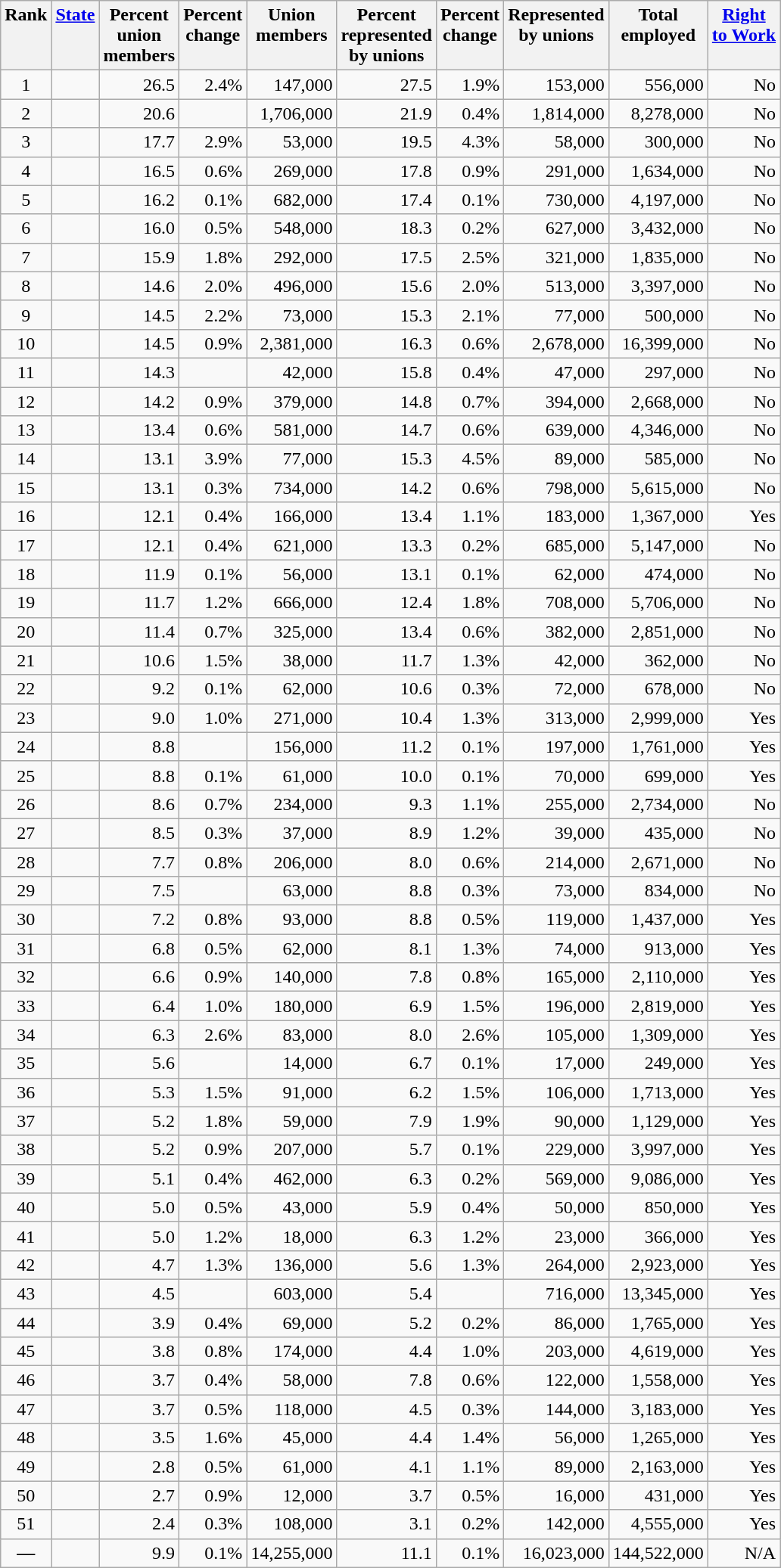<table class="wikitable sortable" style="text-align:right;">
<tr valign=top style="text-align:center;">
<th>Rank</th>
<th><a href='#'>State</a></th>
<th>Percent<br>union<br>members</th>
<th>Percent<br>change</th>
<th>Union<br>members</th>
<th>Percent<br>represented<br>by unions</th>
<th>Percent<br>change</th>
<th>Represented<br>by unions</th>
<th>Total<br>employed</th>
<th><a href='#'>Right<br>to Work</a></th>
</tr>
<tr>
<td align="center">1</td>
<td align="left"></td>
<td>26.5</td>
<td> 2.4%</td>
<td>147,000</td>
<td>27.5</td>
<td> 1.9%</td>
<td>153,000</td>
<td>556,000</td>
<td>No</td>
</tr>
<tr>
<td align="center">2</td>
<td align="left"></td>
<td>20.6</td>
<td></td>
<td>1,706,000</td>
<td>21.9</td>
<td> 0.4%</td>
<td>1,814,000</td>
<td>8,278,000</td>
<td>No</td>
</tr>
<tr>
<td align="center">3</td>
<td align="left"></td>
<td>17.7</td>
<td> 2.9%</td>
<td>53,000</td>
<td>19.5</td>
<td> 4.3%</td>
<td>58,000</td>
<td>300,000</td>
<td>No</td>
</tr>
<tr>
<td align="center">4</td>
<td align="left"></td>
<td>16.5</td>
<td> 0.6%</td>
<td>269,000</td>
<td>17.8</td>
<td> 0.9%</td>
<td>291,000</td>
<td>1,634,000</td>
<td>No</td>
</tr>
<tr>
<td align="center">5</td>
<td align="left"></td>
<td>16.2</td>
<td> 0.1%</td>
<td>682,000</td>
<td>17.4</td>
<td> 0.1%</td>
<td>730,000</td>
<td>4,197,000</td>
<td>No</td>
</tr>
<tr>
<td align="center">6</td>
<td align="left"></td>
<td>16.0</td>
<td> 0.5%</td>
<td>548,000</td>
<td>18.3</td>
<td> 0.2%</td>
<td>627,000</td>
<td>3,432,000</td>
<td>No</td>
</tr>
<tr>
<td align="center">7</td>
<td align="left"></td>
<td>15.9</td>
<td> 1.8%</td>
<td>292,000</td>
<td>17.5</td>
<td> 2.5%</td>
<td>321,000</td>
<td>1,835,000</td>
<td>No</td>
</tr>
<tr>
<td align="center">8</td>
<td align="left"></td>
<td>14.6</td>
<td> 2.0%</td>
<td>496,000</td>
<td>15.6</td>
<td> 2.0%</td>
<td>513,000</td>
<td>3,397,000</td>
<td>No</td>
</tr>
<tr>
<td align="center">9</td>
<td align="left"></td>
<td>14.5</td>
<td> 2.2%</td>
<td>73,000</td>
<td>15.3</td>
<td> 2.1%</td>
<td>77,000</td>
<td>500,000</td>
<td>No</td>
</tr>
<tr>
<td align="center">10</td>
<td align="left"></td>
<td>14.5</td>
<td> 0.9%</td>
<td>2,381,000</td>
<td>16.3</td>
<td> 0.6%</td>
<td>2,678,000</td>
<td>16,399,000</td>
<td>No</td>
</tr>
<tr>
<td align="center">11</td>
<td align="left"></td>
<td>14.3</td>
<td></td>
<td>42,000</td>
<td>15.8</td>
<td> 0.4%</td>
<td>47,000</td>
<td>297,000</td>
<td>No</td>
</tr>
<tr>
<td align="center">12</td>
<td align="left"></td>
<td>14.2</td>
<td> 0.9%</td>
<td>379,000</td>
<td>14.8</td>
<td> 0.7%</td>
<td>394,000</td>
<td>2,668,000</td>
<td>No</td>
</tr>
<tr>
<td align="center">13</td>
<td align="left"></td>
<td>13.4</td>
<td> 0.6%</td>
<td>581,000</td>
<td>14.7</td>
<td> 0.6%</td>
<td>639,000</td>
<td>4,346,000</td>
<td>No</td>
</tr>
<tr>
<td align="center">14</td>
<td align="left"></td>
<td>13.1</td>
<td> 3.9%</td>
<td>77,000</td>
<td>15.3</td>
<td> 4.5%</td>
<td>89,000</td>
<td>585,000</td>
<td>No</td>
</tr>
<tr>
<td align="center">15</td>
<td align="left"></td>
<td>13.1</td>
<td> 0.3%</td>
<td>734,000</td>
<td>14.2</td>
<td> 0.6%</td>
<td>798,000</td>
<td>5,615,000</td>
<td>No</td>
</tr>
<tr>
<td align="center">16</td>
<td align="left"></td>
<td>12.1</td>
<td> 0.4%</td>
<td>166,000</td>
<td>13.4</td>
<td> 1.1%</td>
<td>183,000</td>
<td>1,367,000</td>
<td>Yes</td>
</tr>
<tr>
<td align="center">17</td>
<td align="left"></td>
<td>12.1</td>
<td> 0.4%</td>
<td>621,000</td>
<td>13.3</td>
<td> 0.2%</td>
<td>685,000</td>
<td>5,147,000</td>
<td>No</td>
</tr>
<tr>
<td align="center">18</td>
<td align="left"></td>
<td>11.9</td>
<td> 0.1%</td>
<td>56,000</td>
<td>13.1</td>
<td> 0.1%</td>
<td>62,000</td>
<td>474,000</td>
<td>No</td>
</tr>
<tr>
<td align="center">19</td>
<td align="left"></td>
<td>11.7</td>
<td> 1.2%</td>
<td>666,000</td>
<td>12.4</td>
<td> 1.8%</td>
<td>708,000</td>
<td>5,706,000</td>
<td>No</td>
</tr>
<tr>
<td align="center">20</td>
<td align="left"></td>
<td>11.4</td>
<td> 0.7%</td>
<td>325,000</td>
<td>13.4</td>
<td> 0.6%</td>
<td>382,000</td>
<td>2,851,000</td>
<td>No</td>
</tr>
<tr>
<td align="center">21</td>
<td align="left"></td>
<td>10.6</td>
<td> 1.5%</td>
<td>38,000</td>
<td>11.7</td>
<td> 1.3%</td>
<td>42,000</td>
<td>362,000</td>
<td>No</td>
</tr>
<tr>
<td align="center">22</td>
<td align="left"></td>
<td>9.2</td>
<td> 0.1%</td>
<td>62,000</td>
<td>10.6</td>
<td> 0.3%</td>
<td>72,000</td>
<td>678,000</td>
<td>No</td>
</tr>
<tr>
<td align="center">23</td>
<td align="left"></td>
<td>9.0</td>
<td> 1.0%</td>
<td>271,000</td>
<td>10.4</td>
<td> 1.3%</td>
<td>313,000</td>
<td>2,999,000</td>
<td>Yes</td>
</tr>
<tr>
<td align="center">24</td>
<td align="left"></td>
<td>8.8</td>
<td></td>
<td>156,000</td>
<td>11.2</td>
<td> 0.1%</td>
<td>197,000</td>
<td>1,761,000</td>
<td>Yes</td>
</tr>
<tr>
<td align="center">25</td>
<td align="left"></td>
<td>8.8</td>
<td> 0.1%</td>
<td>61,000</td>
<td>10.0</td>
<td> 0.1%</td>
<td>70,000</td>
<td>699,000</td>
<td>Yes</td>
</tr>
<tr>
<td align="center">26</td>
<td align="left"></td>
<td>8.6</td>
<td> 0.7%</td>
<td>234,000</td>
<td>9.3</td>
<td> 1.1%</td>
<td>255,000</td>
<td>2,734,000</td>
<td>No</td>
</tr>
<tr>
<td align="center">27</td>
<td align="left"></td>
<td>8.5</td>
<td> 0.3%</td>
<td>37,000</td>
<td>8.9</td>
<td> 1.2%</td>
<td>39,000</td>
<td>435,000</td>
<td>No</td>
</tr>
<tr>
<td align="center">28</td>
<td align="left"></td>
<td>7.7</td>
<td> 0.8%</td>
<td>206,000</td>
<td>8.0</td>
<td> 0.6%</td>
<td>214,000</td>
<td>2,671,000</td>
<td>No</td>
</tr>
<tr>
<td align="center">29</td>
<td align="left"></td>
<td>7.5</td>
<td></td>
<td>63,000</td>
<td>8.8</td>
<td> 0.3%</td>
<td>73,000</td>
<td>834,000</td>
<td>No</td>
</tr>
<tr>
<td align="center">30</td>
<td align="left"></td>
<td>7.2</td>
<td> 0.8%</td>
<td>93,000</td>
<td>8.8</td>
<td> 0.5%</td>
<td>119,000</td>
<td>1,437,000</td>
<td>Yes</td>
</tr>
<tr>
<td align="center">31</td>
<td align="left"></td>
<td>6.8</td>
<td> 0.5%</td>
<td>62,000</td>
<td>8.1</td>
<td> 1.3%</td>
<td>74,000</td>
<td>913,000</td>
<td>Yes</td>
</tr>
<tr>
<td align="center">32</td>
<td align="left"></td>
<td>6.6</td>
<td> 0.9%</td>
<td>140,000</td>
<td>7.8</td>
<td> 0.8%</td>
<td>165,000</td>
<td>2,110,000</td>
<td>Yes</td>
</tr>
<tr>
<td align="center">33</td>
<td align="left"></td>
<td>6.4</td>
<td> 1.0%</td>
<td>180,000</td>
<td>6.9</td>
<td> 1.5%</td>
<td>196,000</td>
<td>2,819,000</td>
<td>Yes</td>
</tr>
<tr>
<td align="center">34</td>
<td align="left"></td>
<td>6.3</td>
<td> 2.6%</td>
<td>83,000</td>
<td>8.0</td>
<td> 2.6%</td>
<td>105,000</td>
<td>1,309,000</td>
<td>Yes</td>
</tr>
<tr>
<td align="center">35</td>
<td align="left"></td>
<td>5.6</td>
<td></td>
<td>14,000</td>
<td>6.7</td>
<td> 0.1%</td>
<td>17,000</td>
<td>249,000</td>
<td>Yes</td>
</tr>
<tr>
<td align="center">36</td>
<td align="left"></td>
<td>5.3</td>
<td> 1.5%</td>
<td>91,000</td>
<td>6.2</td>
<td> 1.5%</td>
<td>106,000</td>
<td>1,713,000</td>
<td>Yes</td>
</tr>
<tr>
<td align="center">37</td>
<td align="left"></td>
<td>5.2</td>
<td> 1.8%</td>
<td>59,000</td>
<td>7.9</td>
<td> 1.9%</td>
<td>90,000</td>
<td>1,129,000</td>
<td>Yes</td>
</tr>
<tr>
<td align="center">38</td>
<td align="left"></td>
<td>5.2</td>
<td> 0.9%</td>
<td>207,000</td>
<td>5.7</td>
<td> 0.1%</td>
<td>229,000</td>
<td>3,997,000</td>
<td>Yes</td>
</tr>
<tr>
<td align="center">39</td>
<td align="left"></td>
<td>5.1</td>
<td> 0.4%</td>
<td>462,000</td>
<td>6.3</td>
<td> 0.2%</td>
<td>569,000</td>
<td>9,086,000</td>
<td>Yes</td>
</tr>
<tr>
<td align="center">40</td>
<td align="left"></td>
<td>5.0</td>
<td> 0.5%</td>
<td>43,000</td>
<td>5.9</td>
<td> 0.4%</td>
<td>50,000</td>
<td>850,000</td>
<td>Yes</td>
</tr>
<tr>
<td align="center">41</td>
<td align="left"></td>
<td>5.0</td>
<td> 1.2%</td>
<td>18,000</td>
<td>6.3</td>
<td> 1.2%</td>
<td>23,000</td>
<td>366,000</td>
<td>Yes</td>
</tr>
<tr>
<td align="center">42</td>
<td align="left"></td>
<td>4.7</td>
<td> 1.3%</td>
<td>136,000</td>
<td>5.6</td>
<td> 1.3%</td>
<td>264,000</td>
<td>2,923,000</td>
<td>Yes</td>
</tr>
<tr>
<td align="center">43</td>
<td align="left"></td>
<td>4.5</td>
<td></td>
<td>603,000</td>
<td>5.4</td>
<td></td>
<td>716,000</td>
<td>13,345,000</td>
<td>Yes</td>
</tr>
<tr>
<td align="center">44</td>
<td align="left"></td>
<td>3.9</td>
<td> 0.4%</td>
<td>69,000</td>
<td>5.2</td>
<td> 0.2%</td>
<td>86,000</td>
<td>1,765,000</td>
<td>Yes</td>
</tr>
<tr>
<td align="center">45</td>
<td align="left"></td>
<td>3.8</td>
<td> 0.8%</td>
<td>174,000</td>
<td>4.4</td>
<td> 1.0%</td>
<td>203,000</td>
<td>4,619,000</td>
<td>Yes</td>
</tr>
<tr>
<td align="center">46</td>
<td align="left"></td>
<td>3.7</td>
<td> 0.4%</td>
<td>58,000</td>
<td>7.8</td>
<td> 0.6%</td>
<td>122,000</td>
<td>1,558,000</td>
<td>Yes</td>
</tr>
<tr>
<td align="center">47</td>
<td align="left"></td>
<td>3.7</td>
<td> 0.5%</td>
<td>118,000</td>
<td>4.5</td>
<td> 0.3%</td>
<td>144,000</td>
<td>3,183,000</td>
<td>Yes</td>
</tr>
<tr>
<td align="center">48</td>
<td align="left"></td>
<td>3.5</td>
<td> 1.6%</td>
<td>45,000</td>
<td>4.4</td>
<td> 1.4%</td>
<td>56,000</td>
<td>1,265,000</td>
<td>Yes</td>
</tr>
<tr>
<td align="center">49</td>
<td align="left"></td>
<td>2.8</td>
<td> 0.5%</td>
<td>61,000</td>
<td>4.1</td>
<td> 1.1%</td>
<td>89,000</td>
<td>2,163,000</td>
<td>Yes</td>
</tr>
<tr>
<td align="center">50</td>
<td align="left"></td>
<td>2.7</td>
<td> 0.9%</td>
<td>12,000</td>
<td>3.7</td>
<td> 0.5%</td>
<td>16,000</td>
<td>431,000</td>
<td>Yes</td>
</tr>
<tr>
<td align="center">51</td>
<td align="left"></td>
<td>2.4</td>
<td> 0.3%</td>
<td>108,000</td>
<td>3.1</td>
<td> 0.2%</td>
<td>142,000</td>
<td>4,555,000</td>
<td>Yes</td>
</tr>
<tr>
<td align="center"><strong>—</strong></td>
<td><strong></strong></td>
<td>9.9</td>
<td> 0.1%</td>
<td>14,255,000</td>
<td>11.1</td>
<td> 0.1%</td>
<td>16,023,000</td>
<td>144,522,000</td>
<td>N/A</td>
</tr>
</table>
